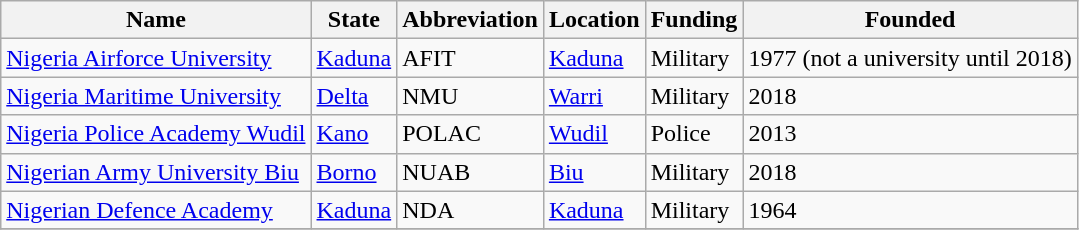<table class="wikitable sortable" border="1">
<tr>
<th>Name</th>
<th>State</th>
<th>Abbreviation</th>
<th>Location</th>
<th>Funding</th>
<th>Founded</th>
</tr>
<tr -valign="top">
<td><a href='#'>Nigeria Airforce University</a></td>
<td><a href='#'>Kaduna</a></td>
<td>AFIT</td>
<td><a href='#'>Kaduna</a></td>
<td>Military</td>
<td>1977 (not a university until 2018)</td>
</tr>
<tr -valign="top">
<td><a href='#'>Nigeria Maritime University</a></td>
<td><a href='#'>Delta</a></td>
<td>NMU</td>
<td><a href='#'>Warri</a></td>
<td>Military</td>
<td>2018</td>
</tr>
<tr -valign="top">
<td><a href='#'>Nigeria Police Academy Wudil</a></td>
<td><a href='#'>Kano</a></td>
<td>POLAC</td>
<td><a href='#'>Wudil</a></td>
<td>Police</td>
<td>2013</td>
</tr>
<tr -valign="top">
<td><a href='#'>Nigerian Army University Biu</a></td>
<td><a href='#'>Borno</a></td>
<td>NUAB</td>
<td><a href='#'>Biu</a></td>
<td>Military</td>
<td>2018</td>
</tr>
<tr -valign="top">
<td><a href='#'>Nigerian Defence Academy</a></td>
<td><a href='#'>Kaduna</a></td>
<td>NDA</td>
<td><a href='#'>Kaduna</a></td>
<td>Military</td>
<td>1964</td>
</tr>
<tr>
</tr>
</table>
